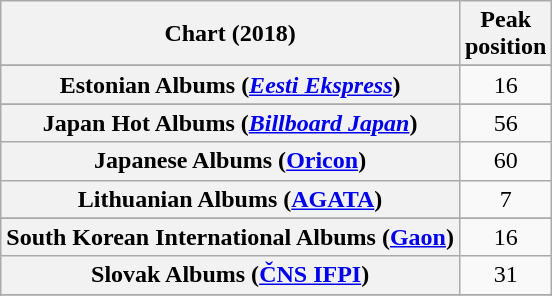<table class="wikitable sortable plainrowheaders" style="text-align:center">
<tr>
<th scope="col">Chart (2018)</th>
<th scope="col">Peak<br>position</th>
</tr>
<tr>
</tr>
<tr>
</tr>
<tr>
</tr>
<tr>
</tr>
<tr>
</tr>
<tr>
</tr>
<tr>
</tr>
<tr>
</tr>
<tr>
<th scope="row">Estonian Albums (<em><a href='#'>Eesti Ekspress</a></em>)</th>
<td>16</td>
</tr>
<tr>
</tr>
<tr>
</tr>
<tr>
</tr>
<tr>
</tr>
<tr>
</tr>
<tr>
<th scope="row">Japan Hot Albums (<em><a href='#'>Billboard Japan</a></em>)</th>
<td>56</td>
</tr>
<tr>
<th scope="row">Japanese Albums (<a href='#'>Oricon</a>)</th>
<td>60</td>
</tr>
<tr>
<th scope="row">Lithuanian Albums (<a href='#'>AGATA</a>)</th>
<td>7</td>
</tr>
<tr>
</tr>
<tr>
</tr>
<tr>
</tr>
<tr>
</tr>
<tr>
</tr>
<tr>
<th scope="row">South Korean International Albums (<a href='#'>Gaon</a>)</th>
<td>16</td>
</tr>
<tr>
<th scope="row">Slovak Albums (<a href='#'>ČNS IFPI</a>)</th>
<td>31</td>
</tr>
<tr>
</tr>
<tr>
</tr>
<tr>
</tr>
<tr>
</tr>
<tr>
</tr>
</table>
